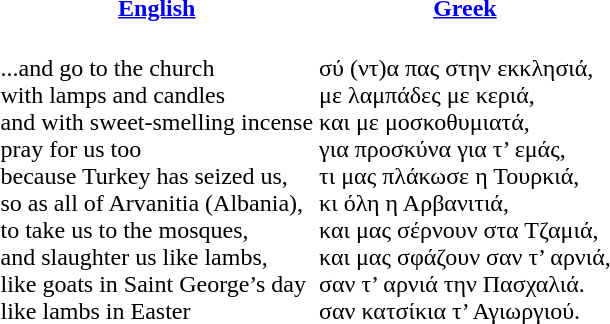<table valign="top">
<tr>
<th><a href='#'>English</a></th>
<th><a href='#'>Greek</a></th>
</tr>
<tr>
<td><br>...and go to the church <br>
with lamps and candles <br>
and with sweet-smelling incense <br>
pray for us too<br>
because Turkey has seized us, <br>
so as all of Arvanitia (Albania),<br>
to take us to the mosques, <br>
and slaughter us like lambs,<br>
like goats in Saint George’s day<br>
like lambs in Easter<br></td>
<td><br>σύ (ντ)α πας στην εκκλησιά, <br>
με λαμπάδες με κεριά, <br>
και με μοσκοθυμιατά,<br>
για προσκύνα για τ’ εμάς, <br>
τι μας  πλάκωσε η Τουρκιά,<br>
κι όλη η Αρβανιτιά,<br>
και μας σέρνουν στα Τζαμιά, <br>
και μας σφάζουν σαν τ’ αρνιά,<br>
σαν τ’ αρνιά την Πασχαλιά.<br>
σαν κατσίκια τ’ Αγιωργιού.</td>
</tr>
</table>
